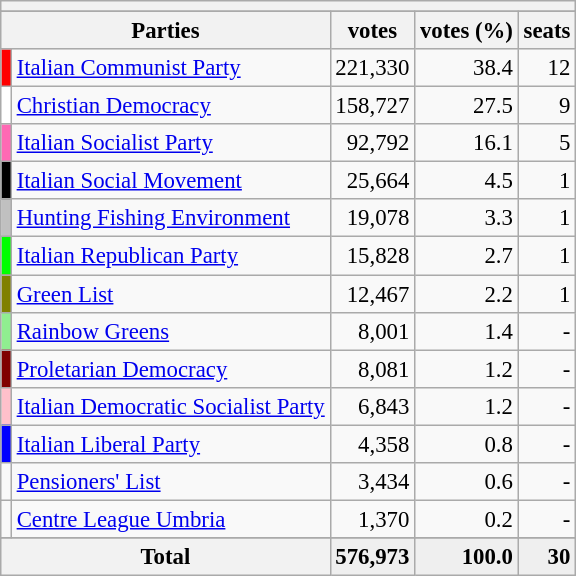<table class="wikitable" style="font-size:95%">
<tr>
<th colspan=5></th>
</tr>
<tr>
</tr>
<tr bgcolor="EFEFEF">
<th colspan=2>Parties</th>
<th>votes</th>
<th>votes (%)</th>
<th>seats</th>
</tr>
<tr>
<td bgcolor=red></td>
<td><a href='#'>Italian Communist Party</a></td>
<td align=right>221,330</td>
<td align=right>38.4</td>
<td align=right>12</td>
</tr>
<tr>
<td bgcolor=White></td>
<td><a href='#'>Christian Democracy</a></td>
<td align=right>158,727</td>
<td align=right>27.5</td>
<td align=right>9</td>
</tr>
<tr>
<td bgcolor=Hotpink></td>
<td><a href='#'>Italian Socialist Party</a></td>
<td align=right>92,792</td>
<td align=right>16.1</td>
<td align=right>5</td>
</tr>
<tr>
<td bgcolor=Black></td>
<td><a href='#'>Italian Social Movement</a></td>
<td align=right>25,664</td>
<td align=right>4.5</td>
<td align=right>1</td>
</tr>
<tr>
<td bgcolor=Silver></td>
<td><a href='#'>Hunting Fishing Environment</a></td>
<td align=right>19,078</td>
<td align=right>3.3</td>
<td align=right>1</td>
</tr>
<tr>
<td bgcolor=Lime></td>
<td><a href='#'>Italian Republican Party</a></td>
<td align=right>15,828</td>
<td align=right>2.7</td>
<td align=right>1</td>
</tr>
<tr>
<td bgcolor=Olive></td>
<td><a href='#'>Green List</a></td>
<td align=right>12,467</td>
<td align=right>2.2</td>
<td align=right>1</td>
</tr>
<tr>
<td bgcolor="lightgreen"></td>
<td><a href='#'>Rainbow Greens</a></td>
<td align=right>8,001</td>
<td align=right>1.4</td>
<td align=right>-</td>
</tr>
<tr>
<td bgcolor=maroon></td>
<td><a href='#'>Proletarian Democracy</a></td>
<td align=right>8,081</td>
<td align=right>1.2</td>
<td align=right>-</td>
</tr>
<tr>
<td bgcolor=pink></td>
<td><a href='#'>Italian Democratic Socialist Party</a></td>
<td align=right>6,843</td>
<td align=right>1.2</td>
<td align=right>-</td>
</tr>
<tr>
<td bgcolor=blue></td>
<td><a href='#'>Italian Liberal Party</a></td>
<td align=right>4,358</td>
<td align=right>0.8</td>
<td align=right>-</td>
</tr>
<tr>
<td bgcolor=></td>
<td><a href='#'>Pensioners' List</a></td>
<td align=right>3,434</td>
<td align=right>0.6</td>
<td align=right>-</td>
</tr>
<tr>
<td bgcolor=></td>
<td><a href='#'>Centre League Umbria</a></td>
<td align=right>1,370</td>
<td align=right>0.2</td>
<td align=right>-</td>
</tr>
<tr>
</tr>
<tr bgcolor="EFEFEF">
<th colspan=2><strong>Total</strong></th>
<td align=right><strong>576,973</strong></td>
<td align=right><strong>100.0</strong></td>
<td align=right><strong>30</strong></td>
</tr>
</table>
